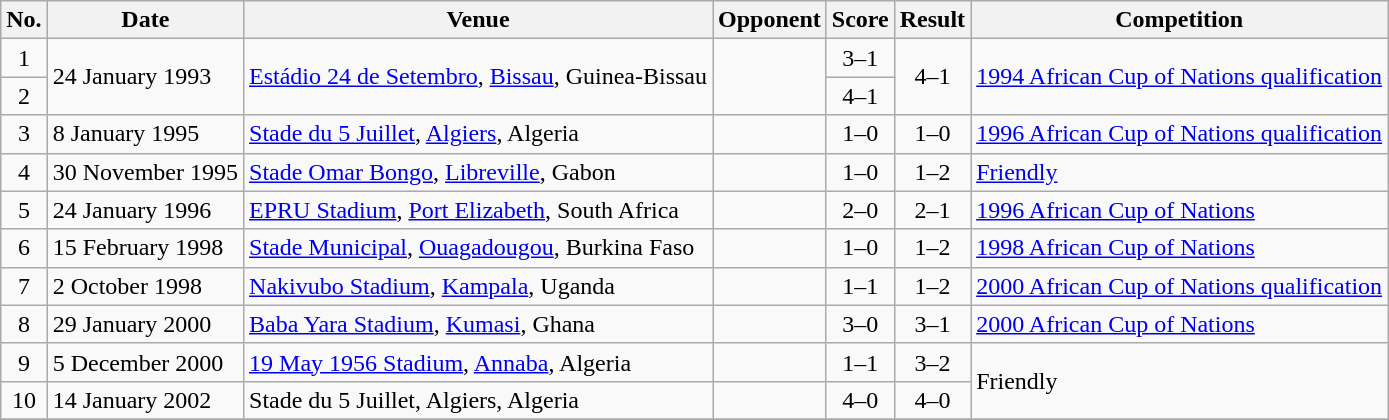<table class="wikitable">
<tr>
<th>No.</th>
<th>Date</th>
<th>Venue</th>
<th>Opponent</th>
<th>Score</th>
<th>Result</th>
<th>Competition</th>
</tr>
<tr>
<td align="center">1</td>
<td rowspan="2">24 January 1993</td>
<td rowspan="2"><a href='#'>Estádio 24 de Setembro</a>, <a href='#'>Bissau</a>, Guinea-Bissau</td>
<td rowspan="2"></td>
<td align=center>3–1</td>
<td align=center rowspan="2">4–1</td>
<td rowspan="2"><a href='#'>1994 African Cup of Nations qualification</a></td>
</tr>
<tr>
<td align="center">2</td>
<td align="center">4–1</td>
</tr>
<tr>
<td align="center">3</td>
<td>8 January 1995</td>
<td><a href='#'>Stade du 5 Juillet</a>, <a href='#'>Algiers</a>, Algeria</td>
<td></td>
<td align=center>1–0</td>
<td align=center>1–0</td>
<td><a href='#'>1996 African Cup of Nations qualification</a></td>
</tr>
<tr>
<td align="center">4</td>
<td>30 November 1995</td>
<td><a href='#'>Stade Omar Bongo</a>, <a href='#'>Libreville</a>, Gabon</td>
<td></td>
<td align=center>1–0</td>
<td align=center>1–2</td>
<td><a href='#'>Friendly</a></td>
</tr>
<tr>
<td align="center">5</td>
<td>24 January 1996</td>
<td><a href='#'>EPRU Stadium</a>, <a href='#'>Port Elizabeth</a>, South Africa</td>
<td></td>
<td align=center>2–0</td>
<td align=center>2–1</td>
<td><a href='#'>1996 African Cup of Nations</a></td>
</tr>
<tr>
<td align="center">6</td>
<td>15 February 1998</td>
<td><a href='#'>Stade Municipal</a>, <a href='#'>Ouagadougou</a>, Burkina Faso</td>
<td></td>
<td align=center>1–0</td>
<td align=center>1–2</td>
<td><a href='#'>1998 African Cup of Nations</a></td>
</tr>
<tr>
<td align="center">7</td>
<td>2 October 1998</td>
<td><a href='#'>Nakivubo Stadium</a>, <a href='#'>Kampala</a>, Uganda</td>
<td></td>
<td align=center>1–1</td>
<td align=center>1–2</td>
<td><a href='#'>2000 African Cup of Nations qualification</a></td>
</tr>
<tr>
<td align="center">8</td>
<td>29 January 2000</td>
<td><a href='#'>Baba Yara Stadium</a>, <a href='#'>Kumasi</a>, Ghana</td>
<td></td>
<td align=center>3–0</td>
<td align=center>3–1</td>
<td><a href='#'>2000 African Cup of Nations</a></td>
</tr>
<tr>
<td align="center">9</td>
<td>5 December 2000</td>
<td><a href='#'>19 May 1956 Stadium</a>, <a href='#'>Annaba</a>, Algeria</td>
<td></td>
<td align=center>1–1</td>
<td align=center>3–2</td>
<td rowspan="2">Friendly</td>
</tr>
<tr>
<td align="center">10</td>
<td>14 January 2002</td>
<td>Stade du 5 Juillet, Algiers, Algeria</td>
<td></td>
<td align=center>4–0</td>
<td align=center>4–0</td>
</tr>
<tr>
</tr>
</table>
